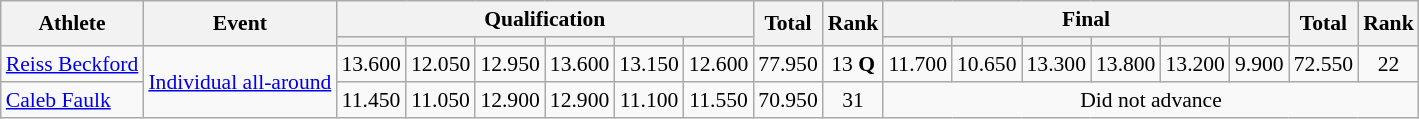<table class="wikitable" style="font-size:90%">
<tr>
<th rowspan=2>Athlete</th>
<th rowspan=2>Event</th>
<th colspan=6>Qualification</th>
<th rowspan=2>Total</th>
<th rowspan=2>Rank</th>
<th colspan=6>Final</th>
<th rowspan=2>Total</th>
<th rowspan=2>Rank</th>
</tr>
<tr style="font-size:95%">
<th></th>
<th></th>
<th></th>
<th></th>
<th></th>
<th></th>
<th></th>
<th></th>
<th></th>
<th></th>
<th></th>
<th></th>
</tr>
<tr align=center>
<td align=left><a href='#'>Reiss Beckford</a></td>
<td align=left rowspan=2><a href='#'>Individual all-around</a></td>
<td>13.600</td>
<td>12.050</td>
<td>12.950</td>
<td>13.600</td>
<td>13.150</td>
<td>12.600</td>
<td>77.950</td>
<td>13 <strong>Q</strong></td>
<td>11.700</td>
<td>10.650</td>
<td>13.300</td>
<td>13.800</td>
<td>13.200</td>
<td>9.900</td>
<td>72.550</td>
<td>22</td>
</tr>
<tr align=center>
<td align=left><a href='#'>Caleb Faulk</a></td>
<td>11.450</td>
<td>11.050</td>
<td>12.900</td>
<td>12.900</td>
<td>11.100</td>
<td>11.550</td>
<td>70.950</td>
<td>31</td>
<td colspan=8>Did not advance</td>
</tr>
</table>
